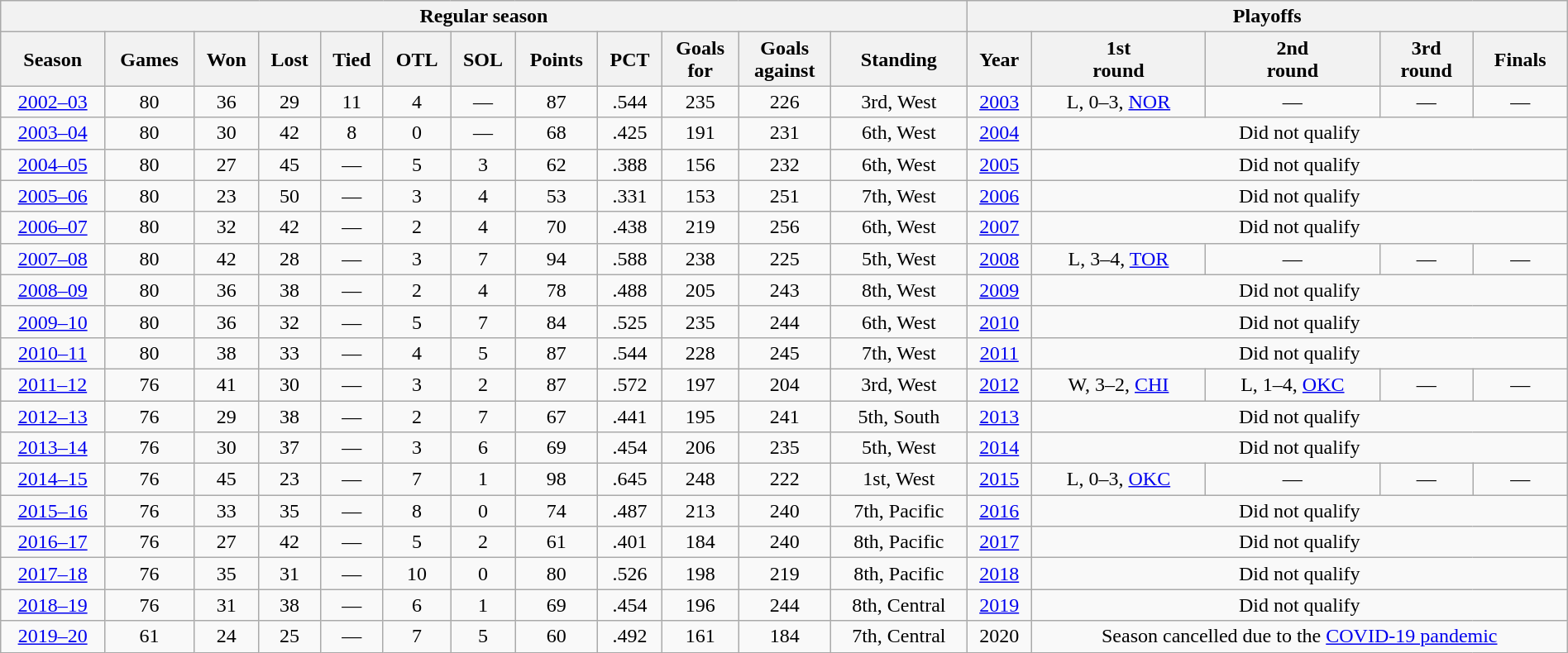<table class="wikitable" style="width:100%; text-align:center; font-size:100%">
<tr>
<th colspan=12>Regular season</th>
<th colspan=5>Playoffs</th>
</tr>
<tr>
<th>Season</th>
<th>Games</th>
<th>Won</th>
<th>Lost</th>
<th>Tied</th>
<th>OTL</th>
<th>SOL</th>
<th>Points</th>
<th>PCT</th>
<th>Goals<br>for</th>
<th>Goals<br>against</th>
<th>Standing</th>
<th>Year</th>
<th>1st<br>round</th>
<th>2nd<br>round</th>
<th>3rd<br>round</th>
<th>Finals</th>
</tr>
<tr>
<td><a href='#'>2002–03</a></td>
<td>80</td>
<td>36</td>
<td>29</td>
<td>11</td>
<td>4</td>
<td>—</td>
<td>87</td>
<td>.544</td>
<td>235</td>
<td>226</td>
<td>3rd, West</td>
<td><a href='#'>2003</a></td>
<td>L, 0–3, <a href='#'>NOR</a></td>
<td>—</td>
<td>—</td>
<td>—</td>
</tr>
<tr>
<td><a href='#'>2003–04</a></td>
<td>80</td>
<td>30</td>
<td>42</td>
<td>8</td>
<td>0</td>
<td>—</td>
<td>68</td>
<td>.425</td>
<td>191</td>
<td>231</td>
<td>6th, West</td>
<td><a href='#'>2004</a></td>
<td colspan="4">Did not qualify</td>
</tr>
<tr>
<td><a href='#'>2004–05</a></td>
<td>80</td>
<td>27</td>
<td>45</td>
<td>—</td>
<td>5</td>
<td>3</td>
<td>62</td>
<td>.388</td>
<td>156</td>
<td>232</td>
<td>6th, West</td>
<td><a href='#'>2005</a></td>
<td colspan="4">Did not qualify</td>
</tr>
<tr>
<td><a href='#'>2005–06</a></td>
<td>80</td>
<td>23</td>
<td>50</td>
<td>—</td>
<td>3</td>
<td>4</td>
<td>53</td>
<td>.331</td>
<td>153</td>
<td>251</td>
<td>7th, West</td>
<td><a href='#'>2006</a></td>
<td colspan="4">Did not qualify</td>
</tr>
<tr>
<td><a href='#'>2006–07</a></td>
<td>80</td>
<td>32</td>
<td>42</td>
<td>—</td>
<td>2</td>
<td>4</td>
<td>70</td>
<td>.438</td>
<td>219</td>
<td>256</td>
<td>6th, West</td>
<td><a href='#'>2007</a></td>
<td colspan="4">Did not qualify</td>
</tr>
<tr>
<td><a href='#'>2007–08</a></td>
<td>80</td>
<td>42</td>
<td>28</td>
<td>—</td>
<td>3</td>
<td>7</td>
<td>94</td>
<td>.588</td>
<td>238</td>
<td>225</td>
<td>5th, West</td>
<td><a href='#'>2008</a></td>
<td>L, 3–4, <a href='#'>TOR</a></td>
<td>—</td>
<td>—</td>
<td>—</td>
</tr>
<tr>
<td><a href='#'>2008–09</a></td>
<td>80</td>
<td>36</td>
<td>38</td>
<td>—</td>
<td>2</td>
<td>4</td>
<td>78</td>
<td>.488</td>
<td>205</td>
<td>243</td>
<td>8th, West</td>
<td><a href='#'>2009</a></td>
<td colspan="4">Did not qualify</td>
</tr>
<tr>
<td><a href='#'>2009–10</a></td>
<td>80</td>
<td>36</td>
<td>32</td>
<td>—</td>
<td>5</td>
<td>7</td>
<td>84</td>
<td>.525</td>
<td>235</td>
<td>244</td>
<td>6th, West</td>
<td><a href='#'>2010</a></td>
<td colspan="4">Did not qualify</td>
</tr>
<tr>
<td><a href='#'>2010–11</a></td>
<td>80</td>
<td>38</td>
<td>33</td>
<td>—</td>
<td>4</td>
<td>5</td>
<td>87</td>
<td>.544</td>
<td>228</td>
<td>245</td>
<td>7th, West</td>
<td><a href='#'>2011</a></td>
<td colspan="4">Did not qualify</td>
</tr>
<tr>
<td><a href='#'>2011–12</a></td>
<td>76</td>
<td>41</td>
<td>30</td>
<td>—</td>
<td>3</td>
<td>2</td>
<td>87</td>
<td>.572</td>
<td>197</td>
<td>204</td>
<td>3rd, West</td>
<td><a href='#'>2012</a></td>
<td>W, 3–2, <a href='#'>CHI</a></td>
<td>L, 1–4, <a href='#'>OKC</a></td>
<td>—</td>
<td>—</td>
</tr>
<tr>
<td><a href='#'>2012–13</a></td>
<td>76</td>
<td>29</td>
<td>38</td>
<td>—</td>
<td>2</td>
<td>7</td>
<td>67</td>
<td>.441</td>
<td>195</td>
<td>241</td>
<td>5th, South</td>
<td><a href='#'>2013</a></td>
<td colspan="4">Did not qualify</td>
</tr>
<tr>
<td><a href='#'>2013–14</a></td>
<td>76</td>
<td>30</td>
<td>37</td>
<td>—</td>
<td>3</td>
<td>6</td>
<td>69</td>
<td>.454</td>
<td>206</td>
<td>235</td>
<td>5th, West</td>
<td><a href='#'>2014</a></td>
<td colspan="4">Did not qualify</td>
</tr>
<tr>
<td><a href='#'>2014–15</a></td>
<td>76</td>
<td>45</td>
<td>23</td>
<td>—</td>
<td>7</td>
<td>1</td>
<td>98</td>
<td>.645</td>
<td>248</td>
<td>222</td>
<td>1st, West</td>
<td><a href='#'>2015</a></td>
<td>L, 0–3, <a href='#'>OKC</a></td>
<td>—</td>
<td>—</td>
<td>—</td>
</tr>
<tr>
<td><a href='#'>2015–16</a></td>
<td>76</td>
<td>33</td>
<td>35</td>
<td>—</td>
<td>8</td>
<td>0</td>
<td>74</td>
<td>.487</td>
<td>213</td>
<td>240</td>
<td>7th, Pacific</td>
<td><a href='#'>2016</a></td>
<td colspan="4">Did not qualify</td>
</tr>
<tr>
<td><a href='#'>2016–17</a></td>
<td>76</td>
<td>27</td>
<td>42</td>
<td>—</td>
<td>5</td>
<td>2</td>
<td>61</td>
<td>.401</td>
<td>184</td>
<td>240</td>
<td>8th, Pacific</td>
<td><a href='#'>2017</a></td>
<td colspan="4">Did not qualify</td>
</tr>
<tr>
<td><a href='#'>2017–18</a></td>
<td>76</td>
<td>35</td>
<td>31</td>
<td>—</td>
<td>10</td>
<td>0</td>
<td>80</td>
<td>.526</td>
<td>198</td>
<td>219</td>
<td>8th, Pacific</td>
<td><a href='#'>2018</a></td>
<td colspan="4">Did not qualify</td>
</tr>
<tr>
<td><a href='#'>2018–19</a></td>
<td>76</td>
<td>31</td>
<td>38</td>
<td>—</td>
<td>6</td>
<td>1</td>
<td>69</td>
<td>.454</td>
<td>196</td>
<td>244</td>
<td>8th, Central</td>
<td><a href='#'>2019</a></td>
<td colspan="4">Did not qualify</td>
</tr>
<tr>
<td><a href='#'>2019–20</a></td>
<td>61</td>
<td>24</td>
<td>25</td>
<td>—</td>
<td>7</td>
<td>5</td>
<td>60</td>
<td>.492</td>
<td>161</td>
<td>184</td>
<td>7th, Central</td>
<td>2020</td>
<td colspan="4">Season cancelled due to the <a href='#'>COVID-19 pandemic</a></td>
</tr>
</table>
